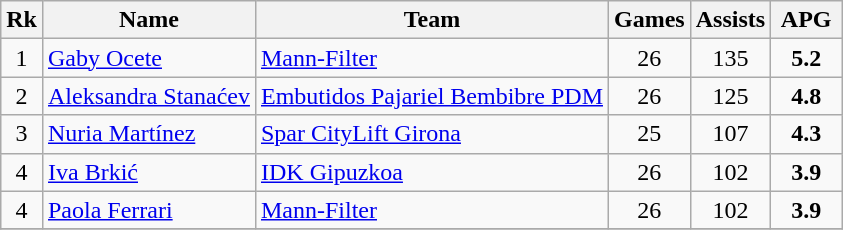<table class="wikitable" style="text-align: center;">
<tr>
<th>Rk</th>
<th>Name</th>
<th>Team</th>
<th>Games</th>
<th>Assists</th>
<th width=40>APG</th>
</tr>
<tr>
<td>1</td>
<td align="left"> <a href='#'>Gaby Ocete</a></td>
<td align="left"><a href='#'>Mann-Filter</a></td>
<td>26</td>
<td>135</td>
<td><strong>5.2</strong></td>
</tr>
<tr>
<td>2</td>
<td align="left"> <a href='#'>Aleksandra Stanaćev</a></td>
<td align="left"><a href='#'>Embutidos Pajariel Bembibre PDM</a></td>
<td>26</td>
<td>125</td>
<td><strong>4.8</strong></td>
</tr>
<tr>
<td>3</td>
<td align="left"> <a href='#'>Nuria Martínez</a></td>
<td align="left"><a href='#'>Spar CityLift Girona</a></td>
<td>25</td>
<td>107</td>
<td><strong>4.3</strong></td>
</tr>
<tr>
<td>4</td>
<td align="left"> <a href='#'>Iva Brkić</a></td>
<td align="left"><a href='#'>IDK Gipuzkoa</a></td>
<td>26</td>
<td>102</td>
<td><strong>3.9</strong></td>
</tr>
<tr>
<td>4</td>
<td align="left"> <a href='#'>Paola Ferrari</a></td>
<td align="left"><a href='#'>Mann-Filter</a></td>
<td>26</td>
<td>102</td>
<td><strong>3.9</strong></td>
</tr>
<tr>
</tr>
</table>
